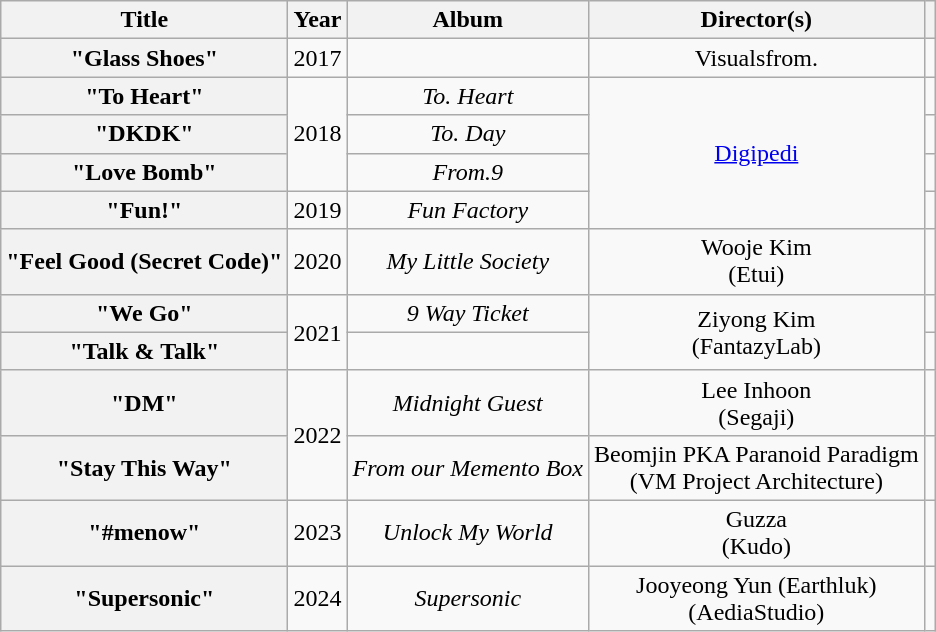<table class="wikitable plainrowheaders" style="text-align:center">
<tr>
<th scope="col">Title</th>
<th scope="col">Year</th>
<th scope="col">Album</th>
<th scope="col">Director(s)</th>
<th scope="col" class="unsortable"></th>
</tr>
<tr>
<th scope="row">"Glass Shoes" </th>
<td>2017</td>
<td></td>
<td>Visualsfrom.</td>
<td></td>
</tr>
<tr>
<th scope="row">"To Heart"</th>
<td rowspan="3">2018</td>
<td><em>To. Heart</em></td>
<td rowspan="4"><a href='#'>Digipedi</a></td>
<td></td>
</tr>
<tr>
<th scope="row">"DKDK" </th>
<td><em>To. Day</em></td>
<td></td>
</tr>
<tr>
<th scope="row">"Love Bomb"</th>
<td><em>From.9</em></td>
<td></td>
</tr>
<tr>
<th scope="row">"Fun!"</th>
<td>2019</td>
<td><em>Fun Factory</em></td>
<td></td>
</tr>
<tr>
<th scope="row">"Feel Good (Secret Code)"</th>
<td>2020</td>
<td><em>My Little Society</em></td>
<td>Wooje Kim <br>(Etui)</td>
<td></td>
</tr>
<tr>
<th scope="row">"We Go"</th>
<td rowspan="2">2021</td>
<td><em>9 Way Ticket</em></td>
<td rowspan="2">Ziyong Kim <br>(FantazyLab)</td>
<td></td>
</tr>
<tr>
<th scope="row">"Talk & Talk"</th>
<td></td>
<td></td>
</tr>
<tr>
<th scope="row">"DM"</th>
<td rowspan="2">2022</td>
<td><em>Midnight Guest</em></td>
<td>Lee Inhoon <br>(Segaji)</td>
<td></td>
</tr>
<tr>
<th scope="row">"Stay This Way"</th>
<td><em>From our Memento Box</em></td>
<td>Beomjin PKA Paranoid Paradigm <br>(VM Project Architecture)</td>
<td></td>
</tr>
<tr>
<th scope="row">"#menow"</th>
<td>2023</td>
<td><em>Unlock My World</em></td>
<td>Guzza<br>(Kudo)</td>
<td></td>
</tr>
<tr>
<th scope="row">"Supersonic"</th>
<td>2024</td>
<td><em>Supersonic</em></td>
<td>Jooyeong Yun (Earthluk)<br>(AediaStudio)</td>
<td></td>
</tr>
</table>
